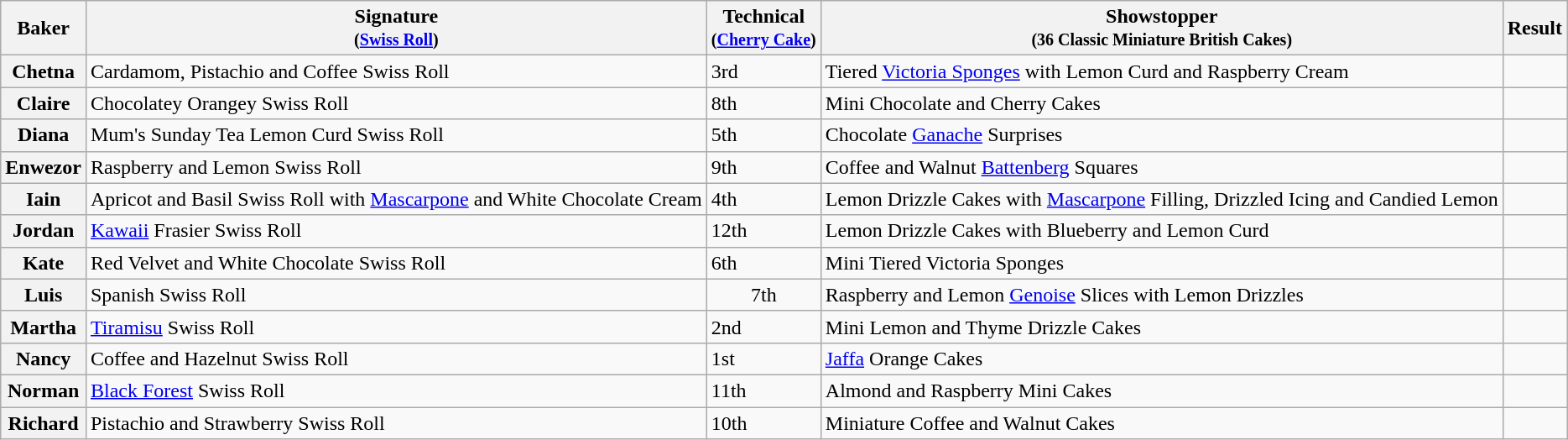<table class="wikitable sortable col3center sticky-header">
<tr>
<th scope="col">Baker</th>
<th scope="col" class="unsortable">Signature<br><small>(<a href='#'>Swiss Roll</a>)</small></th>
<th scope="col">Technical<br><small>(<a href='#'>Cherry Cake</a>)</small></th>
<th scope="col" class="unsortable">Showstopper<br><small>(36 Classic Miniature British Cakes)</small></th>
<th scope="col">Result</th>
</tr>
<tr>
<th scope="row">Chetna</th>
<td>Cardamom, Pistachio and Coffee Swiss Roll</td>
<td>3rd</td>
<td>Tiered <a href='#'>Victoria Sponges</a> with Lemon Curd and Raspberry Cream</td>
<td></td>
</tr>
<tr>
<th scope="row">Claire</th>
<td>Chocolatey Orangey Swiss Roll</td>
<td>8th</td>
<td>Mini Chocolate and Cherry Cakes</td>
<td></td>
</tr>
<tr>
<th scope="row">Diana</th>
<td>Mum's Sunday Tea Lemon Curd Swiss Roll</td>
<td>5th</td>
<td>Chocolate <a href='#'>Ganache</a> Surprises</td>
<td></td>
</tr>
<tr>
<th scope="row">Enwezor</th>
<td>Raspberry and Lemon Swiss Roll</td>
<td>9th</td>
<td>Coffee and Walnut <a href='#'>Battenberg</a> Squares</td>
<td></td>
</tr>
<tr>
<th scope="row">Iain</th>
<td>Apricot and Basil Swiss Roll with <a href='#'>Mascarpone</a> and White Chocolate Cream</td>
<td>4th</td>
<td>Lemon Drizzle Cakes with <a href='#'>Mascarpone</a> Filling, Drizzled Icing and Candied Lemon</td>
<td></td>
</tr>
<tr>
<th scope="row">Jordan</th>
<td><a href='#'>Kawaii</a> Frasier Swiss Roll</td>
<td>12th</td>
<td>Lemon Drizzle Cakes with Blueberry and Lemon Curd</td>
<td></td>
</tr>
<tr>
<th scope="row">Kate</th>
<td>Red Velvet and White Chocolate Swiss Roll</td>
<td>6th</td>
<td>Mini Tiered Victoria Sponges</td>
<td></td>
</tr>
<tr>
<th scope="row">Luis</th>
<td>Spanish Swiss Roll</td>
<td align="center">7th</td>
<td>Raspberry and Lemon <a href='#'>Genoise</a> Slices with Lemon Drizzles</td>
<td></td>
</tr>
<tr>
<th scope="row">Martha</th>
<td><a href='#'>Tiramisu</a> Swiss Roll</td>
<td>2nd</td>
<td>Mini Lemon and Thyme Drizzle Cakes</td>
<td></td>
</tr>
<tr>
<th scope="row">Nancy</th>
<td>Coffee and Hazelnut Swiss Roll</td>
<td>1st</td>
<td><a href='#'>Jaffa</a> Orange Cakes</td>
<td></td>
</tr>
<tr>
<th scope="row">Norman</th>
<td><a href='#'>Black Forest</a> Swiss Roll</td>
<td>11th</td>
<td>Almond and Raspberry Mini Cakes</td>
<td></td>
</tr>
<tr>
<th scope="row">Richard</th>
<td>Pistachio and Strawberry Swiss Roll</td>
<td>10th</td>
<td>Miniature Coffee and Walnut Cakes</td>
<td></td>
</tr>
</table>
